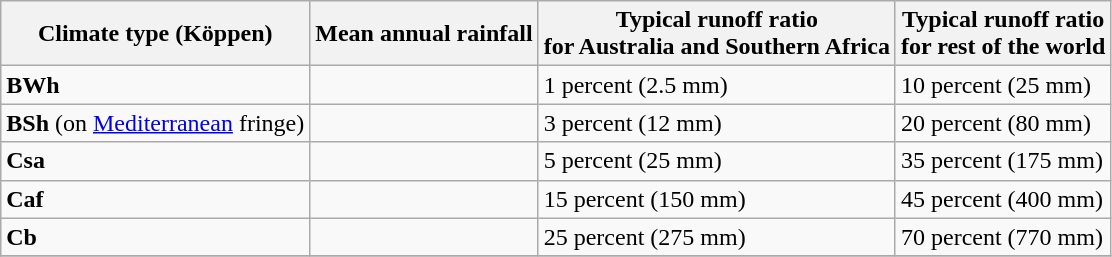<table class="wikitable">
<tr>
<th align="left">Climate type (Köppen)</th>
<th align="left">Mean annual rainfall</th>
<th align="left">Typical runoff ratio<br>for Australia and Southern Africa</th>
<th align="left">Typical runoff ratio<br>for rest of the world</th>
</tr>
<tr>
<td align="left"><strong>BWh</strong></td>
<td align="left"></td>
<td align="left">1 percent (2.5 mm)</td>
<td align="left">10 percent (25 mm)</td>
</tr>
<tr>
<td align="left"><strong>BSh</strong> (on <a href='#'>Mediterranean</a> fringe)</td>
<td align="left"></td>
<td align="left">3 percent (12 mm)</td>
<td align="left">20 percent (80 mm)</td>
</tr>
<tr>
<td align="left"><strong>Csa</strong></td>
<td align="left"></td>
<td align="left">5 percent (25 mm)</td>
<td align="left">35 percent (175 mm)</td>
</tr>
<tr>
<td align="left"><strong>Caf</strong></td>
<td align="left"></td>
<td align="left">15 percent (150 mm)</td>
<td align="left">45 percent (400 mm)</td>
</tr>
<tr>
<td align="left"><strong>Cb</strong></td>
<td align="left"></td>
<td align="left">25 percent (275 mm)</td>
<td align="left">70 percent (770 mm)</td>
</tr>
<tr>
</tr>
</table>
